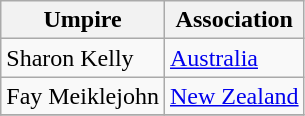<table class="wikitable collapsible">
<tr>
<th>Umpire</th>
<th>Association</th>
</tr>
<tr>
<td>Sharon Kelly</td>
<td><a href='#'>Australia</a></td>
</tr>
<tr>
<td>Fay Meiklejohn</td>
<td><a href='#'>New Zealand</a></td>
</tr>
<tr>
</tr>
</table>
